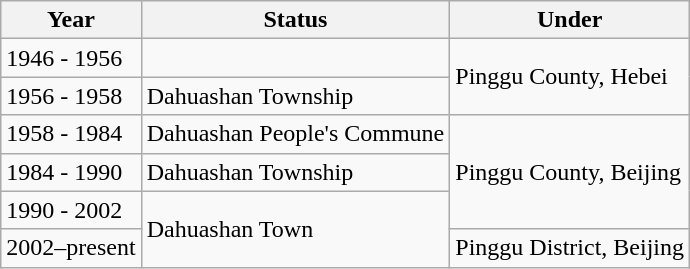<table class="wikitable">
<tr>
<th>Year</th>
<th>Status</th>
<th>Under</th>
</tr>
<tr>
<td>1946 - 1956</td>
<td></td>
<td rowspan="2">Pinggu County, Hebei</td>
</tr>
<tr>
<td>1956 - 1958</td>
<td>Dahuashan Township</td>
</tr>
<tr>
<td>1958 - 1984</td>
<td>Dahuashan People's Commune</td>
<td rowspan="3">Pinggu County, Beijing</td>
</tr>
<tr>
<td>1984 - 1990</td>
<td>Dahuashan Township</td>
</tr>
<tr>
<td>1990 - 2002</td>
<td rowspan="2">Dahuashan Town</td>
</tr>
<tr>
<td>2002–present</td>
<td>Pinggu District, Beijing</td>
</tr>
</table>
